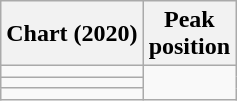<table class="wikitable">
<tr>
<th>Chart (2020)</th>
<th>Peak<br>position</th>
</tr>
<tr>
<td></td>
</tr>
<tr>
<td></td>
</tr>
<tr>
<td></td>
</tr>
</table>
